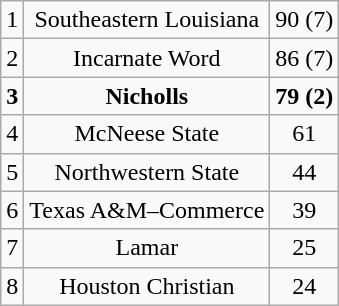<table class="wikitable">
<tr align="center">
<td>1</td>
<td>Southeastern Louisiana</td>
<td>90 (7)</td>
</tr>
<tr align="center">
<td>2</td>
<td>Incarnate Word</td>
<td>86 (7)</td>
</tr>
<tr align="center">
<td><strong>3</strong></td>
<td><strong>Nicholls</strong></td>
<td><strong>79 (2)</strong></td>
</tr>
<tr align="center">
<td>4</td>
<td>McNeese State</td>
<td>61</td>
</tr>
<tr align="center">
<td>5</td>
<td>Northwestern State</td>
<td>44</td>
</tr>
<tr align="center">
<td>6</td>
<td>Texas A&M–Commerce</td>
<td>39</td>
</tr>
<tr align="center">
<td>7</td>
<td>Lamar</td>
<td>25</td>
</tr>
<tr align="center">
<td>8</td>
<td>Houston Christian</td>
<td>24</td>
</tr>
</table>
